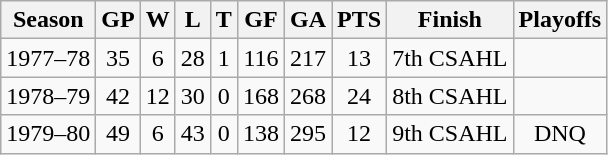<table class="wikitable">
<tr>
<th>Season</th>
<th>GP</th>
<th>W</th>
<th>L</th>
<th>T</th>
<th>GF</th>
<th>GA</th>
<th>PTS</th>
<th>Finish</th>
<th>Playoffs</th>
</tr>
<tr align="center">
<td>1977–78</td>
<td>35</td>
<td>6</td>
<td>28</td>
<td>1</td>
<td>116</td>
<td>217</td>
<td>13</td>
<td>7th CSAHL</td>
<td></td>
</tr>
<tr align="center">
<td>1978–79</td>
<td>42</td>
<td>12</td>
<td>30</td>
<td>0</td>
<td>168</td>
<td>268</td>
<td>24</td>
<td>8th CSAHL</td>
<td></td>
</tr>
<tr align="center">
<td>1979–80</td>
<td>49</td>
<td>6</td>
<td>43</td>
<td>0</td>
<td>138</td>
<td>295</td>
<td>12</td>
<td>9th CSAHL</td>
<td>DNQ</td>
</tr>
</table>
